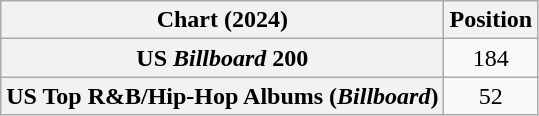<table class="wikitable sortable plainrowheaders" style="text-align:center">
<tr>
<th scope="col">Chart (2024)</th>
<th scope="col">Position</th>
</tr>
<tr>
<th scope="row">US <em>Billboard</em> 200</th>
<td>184</td>
</tr>
<tr>
<th scope="row">US Top R&B/Hip-Hop Albums (<em>Billboard</em>)</th>
<td>52</td>
</tr>
</table>
